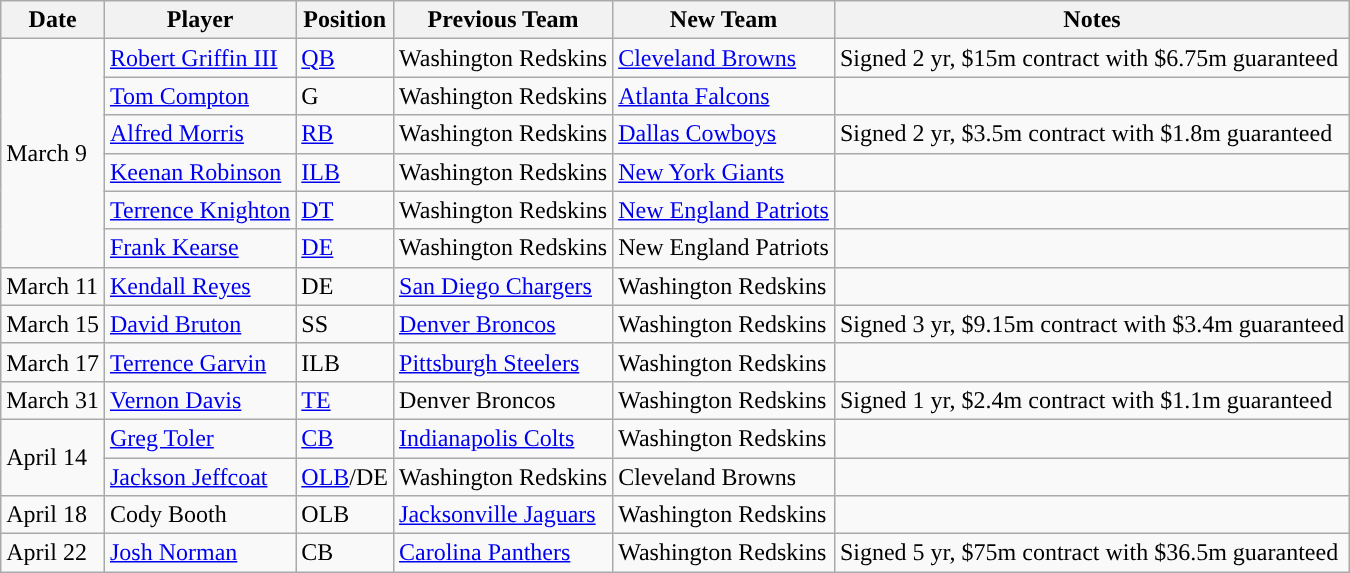<table class="wikitable sortable">
<tr>
<th>Date</th>
<th>Player</th>
<th>Position</th>
<th>Previous Team</th>
<th>New Team</th>
<th>Notes</th>
</tr>
<tr>
<td rowspan="6">March 9</td>
<td><a href='#'>Robert Griffin III</a></td>
<td><a href='#'>QB</a></td>
<td>Washington Redskins</td>
<td><a href='#'>Cleveland Browns</a></td>
<td>Signed 2 yr, $15m contract with $6.75m guaranteed</td>
</tr>
<tr>
<td><a href='#'>Tom Compton</a></td>
<td>G</td>
<td>Washington Redskins</td>
<td><a href='#'>Atlanta Falcons</a></td>
<td></td>
</tr>
<tr>
<td><a href='#'>Alfred Morris</a></td>
<td><a href='#'>RB</a></td>
<td>Washington Redskins</td>
<td><a href='#'>Dallas Cowboys</a></td>
<td>Signed 2 yr,  $3.5m contract with $1.8m guaranteed</td>
</tr>
<tr>
<td><a href='#'>Keenan Robinson</a></td>
<td><a href='#'>ILB</a></td>
<td>Washington Redskins</td>
<td><a href='#'>New York Giants</a></td>
<td></td>
</tr>
<tr>
<td><a href='#'>Terrence Knighton</a></td>
<td><a href='#'>DT</a></td>
<td>Washington Redskins</td>
<td><a href='#'>New England Patriots</a></td>
<td></td>
</tr>
<tr>
<td><a href='#'>Frank Kearse</a></td>
<td><a href='#'>DE</a></td>
<td>Washington Redskins</td>
<td>New England Patriots</td>
<td></td>
</tr>
<tr>
<td>March 11</td>
<td><a href='#'>Kendall Reyes</a></td>
<td>DE</td>
<td><a href='#'>San Diego Chargers</a></td>
<td>Washington Redskins</td>
<td></td>
</tr>
<tr>
<td>March 15</td>
<td><a href='#'>David Bruton</a></td>
<td>SS</td>
<td><a href='#'>Denver Broncos</a></td>
<td>Washington Redskins</td>
<td>Signed 3 yr, $9.15m contract with $3.4m guaranteed</td>
</tr>
<tr>
<td>March 17</td>
<td><a href='#'>Terrence Garvin</a></td>
<td>ILB</td>
<td><a href='#'>Pittsburgh Steelers</a></td>
<td>Washington Redskins</td>
<td></td>
</tr>
<tr>
<td>March 31</td>
<td><a href='#'>Vernon Davis</a></td>
<td><a href='#'>TE</a></td>
<td>Denver Broncos</td>
<td>Washington Redskins</td>
<td>Signed 1 yr, $2.4m contract with $1.1m guaranteed</td>
</tr>
<tr>
<td rowspan="2">April 14</td>
<td><a href='#'>Greg Toler</a></td>
<td><a href='#'>CB</a></td>
<td><a href='#'>Indianapolis Colts</a></td>
<td>Washington Redskins</td>
<td></td>
</tr>
<tr>
<td><a href='#'>Jackson Jeffcoat</a></td>
<td><a href='#'>OLB</a>/DE</td>
<td>Washington Redskins</td>
<td>Cleveland Browns</td>
<td></td>
</tr>
<tr>
<td>April 18</td>
<td>Cody Booth</td>
<td>OLB</td>
<td><a href='#'>Jacksonville Jaguars</a></td>
<td>Washington Redskins</td>
<td></td>
</tr>
<tr>
<td>April 22</td>
<td><a href='#'>Josh Norman</a></td>
<td>CB</td>
<td><a href='#'>Carolina Panthers</a></td>
<td>Washington Redskins</td>
<td>Signed 5 yr, $75m contract with $36.5m guaranteed</td>
</tr>
</table>
